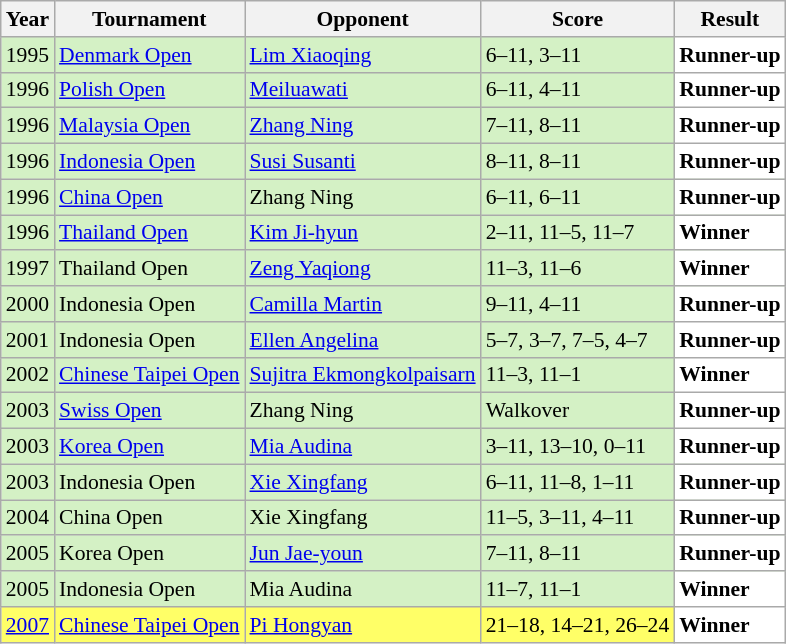<table class="sortable wikitable" style="font-size: 90%;">
<tr>
<th>Year</th>
<th>Tournament</th>
<th>Opponent</th>
<th>Score</th>
<th>Result</th>
</tr>
<tr style="background:#D4F1C5">
<td align="center">1995</td>
<td align="left"><a href='#'>Denmark Open</a></td>
<td align="left"> <a href='#'>Lim Xiaoqing</a></td>
<td align="left">6–11, 3–11</td>
<td style="text-align:left; background:white"> <strong>Runner-up</strong></td>
</tr>
<tr style="background:#D4F1C5">
<td align="center">1996</td>
<td align="left"><a href='#'>Polish Open</a></td>
<td align="left"> <a href='#'>Meiluawati</a></td>
<td align="left">6–11, 4–11</td>
<td style="text-align:left; background:white"> <strong>Runner-up</strong></td>
</tr>
<tr style="background:#D4F1C5">
<td align="center">1996</td>
<td align="left"><a href='#'>Malaysia Open</a></td>
<td align="left"> <a href='#'>Zhang Ning</a></td>
<td align="left">7–11, 8–11</td>
<td style="text-align:left; background:white"> <strong>Runner-up</strong></td>
</tr>
<tr style="background:#D4F1C5">
<td align="center">1996</td>
<td align="left"><a href='#'>Indonesia Open</a></td>
<td align="left"> <a href='#'>Susi Susanti</a></td>
<td align="left">8–11, 8–11</td>
<td style="text-align:left; background:white"> <strong>Runner-up</strong></td>
</tr>
<tr style="background:#D4F1C5">
<td align="center">1996</td>
<td align="left"><a href='#'>China Open</a></td>
<td align="left"> Zhang Ning</td>
<td align="left">6–11, 6–11</td>
<td style="text-align:left; background:white"> <strong>Runner-up</strong></td>
</tr>
<tr style="background:#D4F1C5">
<td align="center">1996</td>
<td align="left"><a href='#'>Thailand Open</a></td>
<td align="left"> <a href='#'>Kim Ji-hyun</a></td>
<td align="left">2–11, 11–5, 11–7</td>
<td style="text-align:left; background:white"> <strong>Winner</strong></td>
</tr>
<tr style="background:#D4F1C5">
<td align="center">1997</td>
<td align="left">Thailand Open</td>
<td align="left"> <a href='#'>Zeng Yaqiong</a></td>
<td align="left">11–3, 11–6</td>
<td style="text-align:left; background:white"> <strong>Winner</strong></td>
</tr>
<tr style="background:#D4F1C5">
<td align="center">2000</td>
<td align="left">Indonesia Open</td>
<td align="left"> <a href='#'>Camilla Martin</a></td>
<td align="left">9–11, 4–11</td>
<td style="text-align:left; background:white"> <strong>Runner-up</strong></td>
</tr>
<tr style="background:#D4F1C5">
<td align="center">2001</td>
<td align="left">Indonesia Open</td>
<td align="left"> <a href='#'>Ellen Angelina</a></td>
<td align="left">5–7, 3–7, 7–5, 4–7</td>
<td style="text-align:left; background:white"> <strong>Runner-up</strong></td>
</tr>
<tr style="background:#D4F1C5">
<td align="center">2002</td>
<td align="left"><a href='#'>Chinese Taipei Open</a></td>
<td align="left"> <a href='#'>Sujitra Ekmongkolpaisarn</a></td>
<td align="left">11–3, 11–1</td>
<td style="text-align:left; background:white"> <strong>Winner</strong></td>
</tr>
<tr style="background:#D4F1C5">
<td align="center">2003</td>
<td align="left"><a href='#'>Swiss Open</a></td>
<td align="left"> Zhang Ning</td>
<td align="left">Walkover</td>
<td style="text-align:left; background:white"> <strong>Runner-up</strong></td>
</tr>
<tr style="background:#D4F1C5">
<td align="center">2003</td>
<td align="left"><a href='#'>Korea Open</a></td>
<td align="left"> <a href='#'>Mia Audina</a></td>
<td align="left">3–11, 13–10, 0–11</td>
<td style="text-align:left; background:white"> <strong>Runner-up</strong></td>
</tr>
<tr style="background:#D4F1C5">
<td align="center">2003</td>
<td align="left">Indonesia Open</td>
<td align="left"> <a href='#'>Xie Xingfang</a></td>
<td align="left">6–11, 11–8, 1–11</td>
<td style="text-align:left; background:white"> <strong>Runner-up</strong></td>
</tr>
<tr style="background:#D4F1C5">
<td align="center">2004</td>
<td align="left">China Open</td>
<td align="left"> Xie Xingfang</td>
<td align="left">11–5, 3–11, 4–11</td>
<td style="text-align:left; background:white"> <strong>Runner-up</strong></td>
</tr>
<tr style="background:#D4F1C5">
<td align="center">2005</td>
<td align="left">Korea Open</td>
<td align="left"> <a href='#'>Jun Jae-youn</a></td>
<td align="left">7–11, 8–11</td>
<td style="text-align:left; background:white"> <strong>Runner-up</strong></td>
</tr>
<tr style="background:#D4F1C5">
<td align="center">2005</td>
<td align="left">Indonesia Open</td>
<td align="left"> Mia Audina</td>
<td align="left">11–7, 11–1</td>
<td style="text-align:left; background:white"> <strong>Winner</strong></td>
</tr>
<tr style="background:#FFFF67">
<td align="center"><a href='#'>2007</a></td>
<td align="left"><a href='#'>Chinese Taipei Open</a></td>
<td align="left"> <a href='#'>Pi Hongyan</a></td>
<td align="left">21–18, 14–21, 26–24</td>
<td style="text-align:left; background:white"> <strong>Winner</strong></td>
</tr>
</table>
